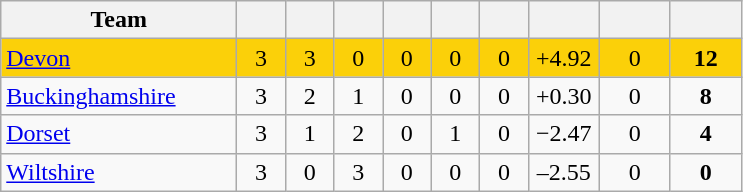<table class="wikitable" style="text-align:center">
<tr>
<th width="150">Team</th>
<th width="25"></th>
<th width="25"></th>
<th width="25"></th>
<th width="25"></th>
<th width="25"></th>
<th width="25"></th>
<th width="40"></th>
<th width="40"></th>
<th width="40"></th>
</tr>
<tr style="background:#fbd009">
<td style="text-align:left"><a href='#'>Devon</a></td>
<td>3</td>
<td>3</td>
<td>0</td>
<td>0</td>
<td>0</td>
<td>0</td>
<td>+4.92</td>
<td>0</td>
<td><strong>12</strong></td>
</tr>
<tr>
<td style="text-align:left"><a href='#'>Buckinghamshire</a></td>
<td>3</td>
<td>2</td>
<td>1</td>
<td>0</td>
<td>0</td>
<td>0</td>
<td>+0.30</td>
<td>0</td>
<td><strong>8</strong></td>
</tr>
<tr>
<td style="text-align:left"><a href='#'>Dorset</a></td>
<td>3</td>
<td>1</td>
<td>2</td>
<td>0</td>
<td>1</td>
<td>0</td>
<td>−2.47</td>
<td>0</td>
<td><strong>4</strong></td>
</tr>
<tr>
<td style="text-align:left"><a href='#'>Wiltshire</a></td>
<td>3</td>
<td>0</td>
<td>3</td>
<td>0</td>
<td>0</td>
<td>0</td>
<td>–2.55</td>
<td>0</td>
<td><strong>0</strong></td>
</tr>
</table>
